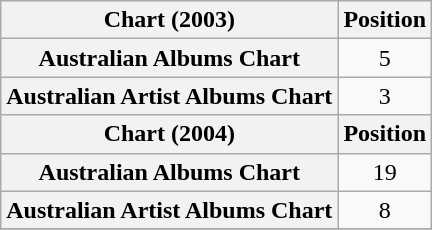<table class="wikitable sortable plainrowheaders" style="text-align:center">
<tr>
<th scope="col">Chart (2003)</th>
<th scope="col">Position</th>
</tr>
<tr>
<th scope="row">Australian Albums Chart</th>
<td>5</td>
</tr>
<tr>
<th scope="row">Australian Artist Albums Chart</th>
<td>3</td>
</tr>
<tr>
<th scope="col">Chart (2004)</th>
<th scope="col">Position</th>
</tr>
<tr>
<th scope="row">Australian Albums Chart</th>
<td>19</td>
</tr>
<tr>
<th scope="row">Australian Artist Albums Chart</th>
<td>8</td>
</tr>
<tr>
</tr>
</table>
